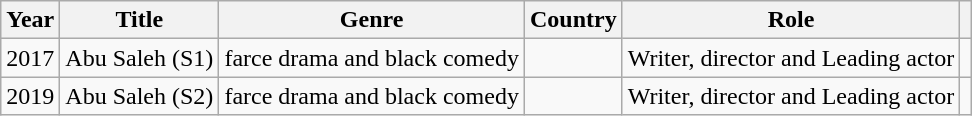<table class="wikitable">
<tr>
<th>Year</th>
<th>Title</th>
<th>Genre</th>
<th>Country</th>
<th>Role</th>
<th></th>
</tr>
<tr>
<td>2017</td>
<td>Abu Saleh (S1)</td>
<td>farce drama and black comedy</td>
<td></td>
<td>Writer, director and Leading actor</td>
<td></td>
</tr>
<tr>
<td>2019</td>
<td>Abu Saleh (S2)</td>
<td>farce drama and black comedy</td>
<td></td>
<td>Writer, director and Leading actor</td>
<td></td>
</tr>
</table>
